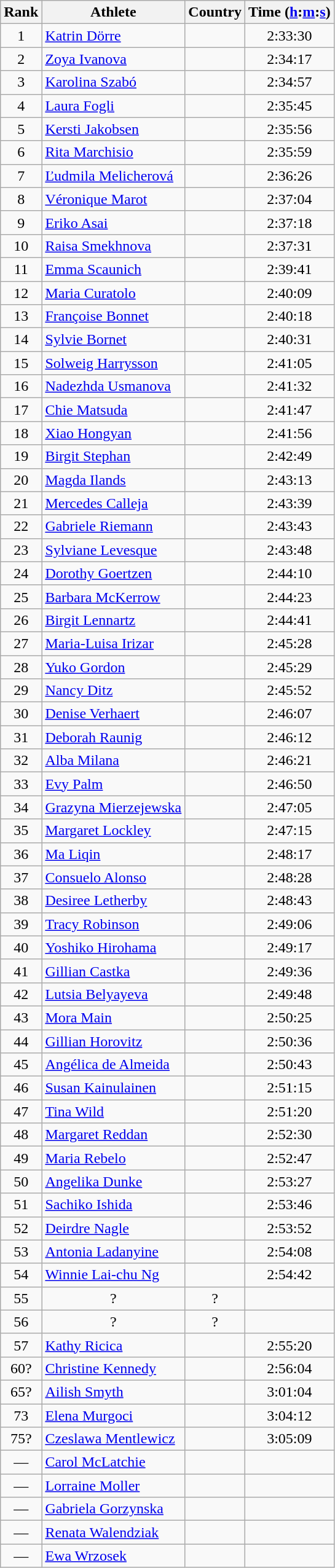<table class="wikitable sortable" style="text-align:center;">
<tr>
<th>Rank</th>
<th>Athlete</th>
<th>Country</th>
<th>Time (<a href='#'>h</a>:<a href='#'>m</a>:<a href='#'>s</a>)</th>
</tr>
<tr>
<td>1</td>
<td align=left><a href='#'>Katrin Dörre</a></td>
<td align=left></td>
<td>2:33:30</td>
</tr>
<tr>
<td>2</td>
<td align=left><a href='#'>Zoya Ivanova</a></td>
<td align=left></td>
<td>2:34:17</td>
</tr>
<tr>
<td>3</td>
<td align=left><a href='#'>Karolina Szabó</a></td>
<td align=left></td>
<td>2:34:57</td>
</tr>
<tr>
<td>4</td>
<td align=left><a href='#'>Laura Fogli</a></td>
<td align=left></td>
<td>2:35:45</td>
</tr>
<tr>
<td>5</td>
<td align=left><a href='#'>Kersti Jakobsen</a></td>
<td align=left></td>
<td>2:35:56</td>
</tr>
<tr>
<td>6</td>
<td align=left><a href='#'>Rita Marchisio</a></td>
<td align=left></td>
<td>2:35:59</td>
</tr>
<tr>
<td>7</td>
<td align=left><a href='#'>Ľudmila Melicherová</a></td>
<td align=left></td>
<td>2:36:26</td>
</tr>
<tr>
<td>8</td>
<td align=left><a href='#'>Véronique Marot</a></td>
<td align=left></td>
<td>2:37:04</td>
</tr>
<tr>
<td>9</td>
<td align=left><a href='#'>Eriko Asai</a></td>
<td align=left></td>
<td>2:37:18</td>
</tr>
<tr>
<td>10</td>
<td align=left><a href='#'>Raisa Smekhnova</a></td>
<td align=left></td>
<td>2:37:31</td>
</tr>
<tr>
<td>11</td>
<td align=left><a href='#'>Emma Scaunich</a></td>
<td align=left></td>
<td>2:39:41</td>
</tr>
<tr>
<td>12</td>
<td align=left><a href='#'>Maria Curatolo</a></td>
<td align=left></td>
<td>2:40:09</td>
</tr>
<tr>
<td>13</td>
<td align=left><a href='#'>Françoise Bonnet</a></td>
<td align=left></td>
<td>2:40:18</td>
</tr>
<tr>
<td>14</td>
<td align=left><a href='#'>Sylvie Bornet</a></td>
<td align=left></td>
<td>2:40:31</td>
</tr>
<tr>
<td>15</td>
<td align=left><a href='#'>Solweig Harrysson</a></td>
<td align=left></td>
<td>2:41:05</td>
</tr>
<tr>
<td>16</td>
<td align=left><a href='#'>Nadezhda Usmanova</a></td>
<td align=left></td>
<td>2:41:32</td>
</tr>
<tr>
<td>17</td>
<td align=left><a href='#'>Chie Matsuda</a></td>
<td align=left></td>
<td>2:41:47</td>
</tr>
<tr>
<td>18</td>
<td align=left><a href='#'>Xiao Hongyan</a></td>
<td align=left></td>
<td>2:41:56</td>
</tr>
<tr>
<td>19</td>
<td align=left><a href='#'>Birgit Stephan</a></td>
<td align=left></td>
<td>2:42:49</td>
</tr>
<tr>
<td>20</td>
<td align=left><a href='#'>Magda Ilands</a></td>
<td align=left></td>
<td>2:43:13</td>
</tr>
<tr>
<td>21</td>
<td align=left><a href='#'>Mercedes Calleja</a></td>
<td align=left></td>
<td>2:43:39</td>
</tr>
<tr>
<td>22</td>
<td align=left><a href='#'>Gabriele Riemann</a></td>
<td align=left></td>
<td>2:43:43</td>
</tr>
<tr>
<td>23</td>
<td align=left><a href='#'>Sylviane Levesque</a></td>
<td align=left></td>
<td>2:43:48</td>
</tr>
<tr>
<td>24</td>
<td align=left><a href='#'>Dorothy Goertzen</a></td>
<td align=left></td>
<td>2:44:10</td>
</tr>
<tr>
<td>25</td>
<td align=left><a href='#'>Barbara McKerrow</a></td>
<td align=left></td>
<td>2:44:23</td>
</tr>
<tr>
<td>26</td>
<td align=left><a href='#'>Birgit Lennartz</a></td>
<td align=left></td>
<td>2:44:41</td>
</tr>
<tr>
<td>27</td>
<td align=left><a href='#'>Maria-Luisa Irizar</a></td>
<td align=left></td>
<td>2:45:28</td>
</tr>
<tr>
<td>28</td>
<td align=left><a href='#'>Yuko Gordon</a></td>
<td align=left></td>
<td>2:45:29</td>
</tr>
<tr>
<td>29</td>
<td align=left><a href='#'>Nancy Ditz</a></td>
<td align=left></td>
<td>2:45:52</td>
</tr>
<tr>
<td>30</td>
<td align=left><a href='#'>Denise Verhaert</a></td>
<td align=left></td>
<td>2:46:07</td>
</tr>
<tr>
<td>31</td>
<td align=left><a href='#'>Deborah Raunig</a></td>
<td align=left></td>
<td>2:46:12</td>
</tr>
<tr>
<td>32</td>
<td align=left><a href='#'>Alba Milana</a></td>
<td align=left></td>
<td>2:46:21</td>
</tr>
<tr>
<td>33</td>
<td align=left><a href='#'>Evy Palm</a></td>
<td align=left></td>
<td>2:46:50</td>
</tr>
<tr>
<td>34</td>
<td align=left><a href='#'>Grazyna Mierzejewska</a></td>
<td align=left></td>
<td>2:47:05</td>
</tr>
<tr>
<td>35</td>
<td align=left><a href='#'>Margaret Lockley</a></td>
<td align=left></td>
<td>2:47:15</td>
</tr>
<tr>
<td>36</td>
<td align=left><a href='#'>Ma Liqin</a></td>
<td align=left></td>
<td>2:48:17</td>
</tr>
<tr>
<td>37</td>
<td align=left><a href='#'>Consuelo Alonso</a></td>
<td align=left></td>
<td>2:48:28</td>
</tr>
<tr>
<td>38</td>
<td align=left><a href='#'>Desiree Letherby</a></td>
<td align=left></td>
<td>2:48:43</td>
</tr>
<tr>
<td>39</td>
<td align=left><a href='#'>Tracy Robinson</a></td>
<td align=left></td>
<td>2:49:06</td>
</tr>
<tr>
<td>40</td>
<td align=left><a href='#'>Yoshiko Hirohama</a></td>
<td align=left></td>
<td>2:49:17</td>
</tr>
<tr>
<td>41</td>
<td align=left><a href='#'>Gillian Castka</a></td>
<td align=left></td>
<td>2:49:36</td>
</tr>
<tr>
<td>42</td>
<td align=left><a href='#'>Lutsia Belyayeva</a></td>
<td align=left></td>
<td>2:49:48</td>
</tr>
<tr>
<td>43</td>
<td align=left><a href='#'>Mora Main</a></td>
<td align=left></td>
<td>2:50:25</td>
</tr>
<tr>
<td>44</td>
<td align=left><a href='#'>Gillian Horovitz</a></td>
<td align=left></td>
<td>2:50:36</td>
</tr>
<tr>
<td>45</td>
<td align=left><a href='#'>Angélica de Almeida</a></td>
<td align=left></td>
<td>2:50:43</td>
</tr>
<tr>
<td>46</td>
<td align=left><a href='#'>Susan Kainulainen</a></td>
<td align=left></td>
<td>2:51:15</td>
</tr>
<tr>
<td>47</td>
<td align=left><a href='#'>Tina Wild</a></td>
<td align=left></td>
<td>2:51:20</td>
</tr>
<tr>
<td>48</td>
<td align=left><a href='#'>Margaret Reddan</a></td>
<td align=left></td>
<td>2:52:30</td>
</tr>
<tr>
<td>49</td>
<td align=left><a href='#'>Maria Rebelo</a></td>
<td align=left></td>
<td>2:52:47</td>
</tr>
<tr>
<td>50</td>
<td align=left><a href='#'>Angelika Dunke</a></td>
<td align=left></td>
<td>2:53:27</td>
</tr>
<tr>
<td>51</td>
<td align=left><a href='#'>Sachiko Ishida</a></td>
<td align=left></td>
<td>2:53:46</td>
</tr>
<tr>
<td>52</td>
<td align=left><a href='#'>Deirdre Nagle</a></td>
<td align=left></td>
<td>2:53:52</td>
</tr>
<tr>
<td>53</td>
<td align=left><a href='#'>Antonia Ladanyine</a></td>
<td align=left></td>
<td>2:54:08</td>
</tr>
<tr>
<td>54</td>
<td align=left><a href='#'>Winnie Lai-chu Ng</a></td>
<td align=left></td>
<td>2:54:42</td>
</tr>
<tr>
<td>55</td>
<td>?</td>
<td>?</td>
<td></td>
</tr>
<tr>
<td>56</td>
<td>?</td>
<td>?</td>
<td></td>
</tr>
<tr>
<td>57</td>
<td align=left><a href='#'>Kathy Ricica</a></td>
<td align=left></td>
<td>2:55:20</td>
</tr>
<tr>
<td>60?</td>
<td align=left><a href='#'>Christine Kennedy</a></td>
<td align=left></td>
<td>2:56:04</td>
</tr>
<tr>
<td>65?</td>
<td align=left><a href='#'>Ailish Smyth</a></td>
<td align=left></td>
<td>3:01:04</td>
</tr>
<tr>
<td>73</td>
<td align=left><a href='#'>Elena Murgoci</a></td>
<td align=left></td>
<td>3:04:12</td>
</tr>
<tr>
<td>75?</td>
<td align=left><a href='#'>Czeslawa Mentlewicz</a></td>
<td align=left></td>
<td>3:05:09</td>
</tr>
<tr>
<td>—</td>
<td align=left><a href='#'>Carol McLatchie</a></td>
<td align=left></td>
<td></td>
</tr>
<tr>
<td>—</td>
<td align=left><a href='#'>Lorraine Moller</a></td>
<td align=left></td>
<td></td>
</tr>
<tr>
<td>—</td>
<td align=left><a href='#'>Gabriela Gorzynska</a></td>
<td align=left></td>
<td></td>
</tr>
<tr>
<td>—</td>
<td align=left><a href='#'>Renata Walendziak</a></td>
<td align=left></td>
<td></td>
</tr>
<tr>
<td>—</td>
<td align=left><a href='#'>Ewa Wrzosek</a></td>
<td align=left></td>
<td></td>
</tr>
</table>
